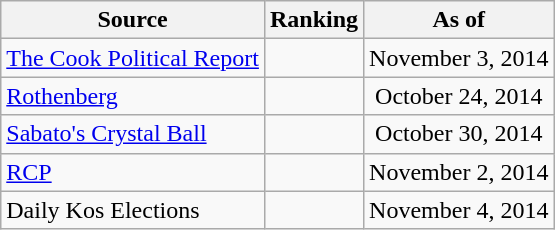<table class="wikitable" style="text-align:center">
<tr>
<th>Source</th>
<th>Ranking</th>
<th>As of</th>
</tr>
<tr>
<td align=left><a href='#'>The Cook Political Report</a></td>
<td></td>
<td>November 3, 2014</td>
</tr>
<tr>
<td align=left><a href='#'>Rothenberg</a></td>
<td></td>
<td>October 24, 2014</td>
</tr>
<tr>
<td align=left><a href='#'>Sabato's Crystal Ball</a></td>
<td></td>
<td>October 30, 2014</td>
</tr>
<tr>
<td align="left"><a href='#'>RCP</a></td>
<td></td>
<td>November 2, 2014</td>
</tr>
<tr>
<td align=left>Daily Kos Elections</td>
<td></td>
<td>November 4, 2014</td>
</tr>
</table>
